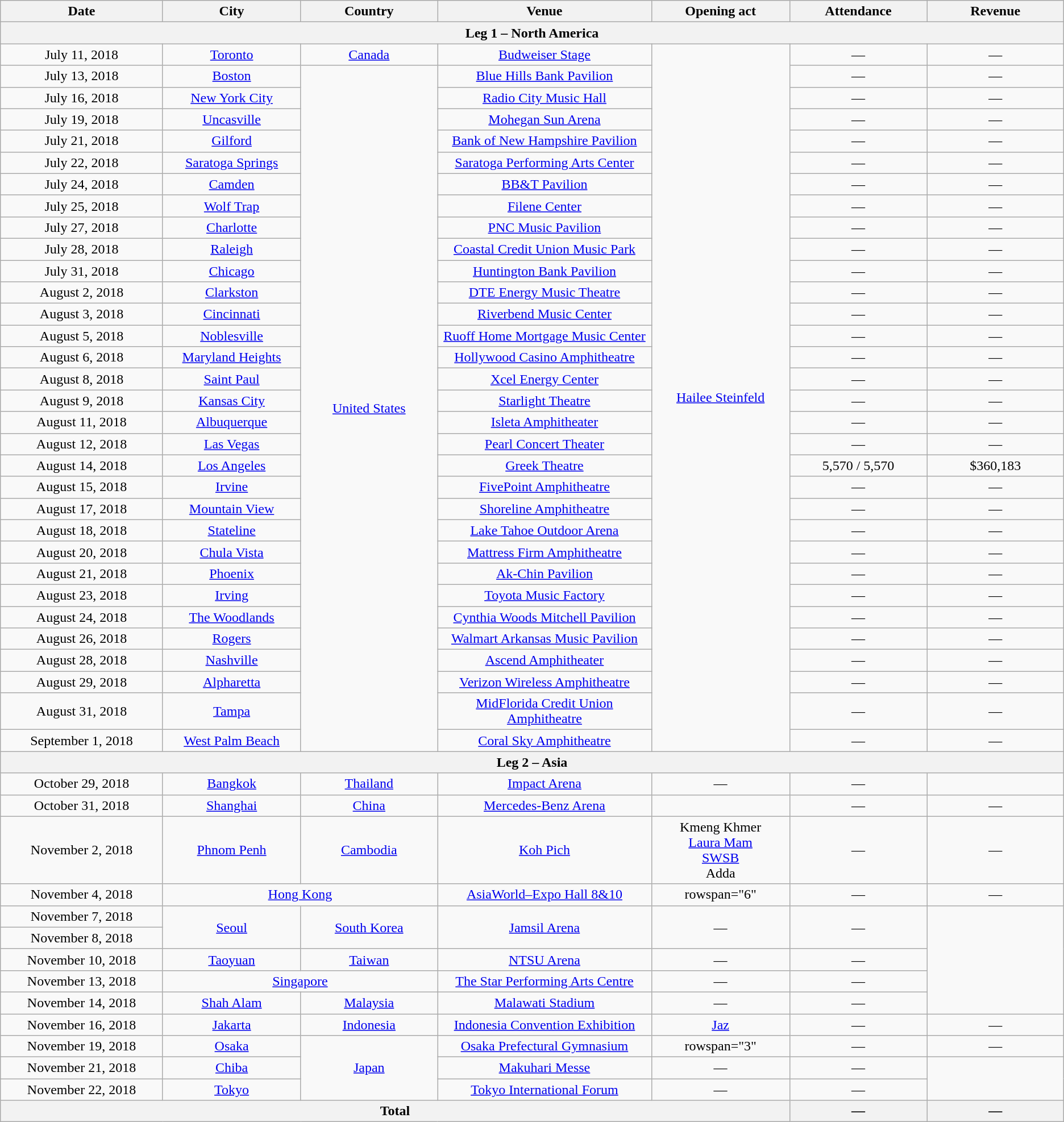<table class="wikitable" style="text-align:center;">
<tr>
<th scope="col" style="width:12em;">Date</th>
<th scope="col" style="width:10em;">City</th>
<th scope="col" style="width:10em;">Country</th>
<th scope="col" style="width:16em;">Venue</th>
<th scope="col" style="width:10em;">Opening act</th>
<th scope="col" style="width:10em;">Attendance</th>
<th scope="col" style="width:10em;">Revenue</th>
</tr>
<tr>
<th colspan="7">Leg 1 – North America</th>
</tr>
<tr>
<td>July 11, 2018</td>
<td><a href='#'>Toronto</a></td>
<td><a href='#'>Canada</a></td>
<td><a href='#'>Budweiser Stage</a></td>
<td rowspan="32"><a href='#'>Hailee Steinfeld</a></td>
<td>—</td>
<td>—</td>
</tr>
<tr>
<td>July 13, 2018</td>
<td><a href='#'>Boston</a></td>
<td rowspan="31"><a href='#'>United States</a></td>
<td><a href='#'>Blue Hills Bank Pavilion</a></td>
<td>—</td>
<td>—</td>
</tr>
<tr>
<td>July 16, 2018</td>
<td><a href='#'>New York City</a></td>
<td><a href='#'>Radio City Music Hall</a></td>
<td>—</td>
<td>—</td>
</tr>
<tr>
<td>July 19, 2018</td>
<td><a href='#'>Uncasville</a></td>
<td><a href='#'>Mohegan Sun Arena</a></td>
<td>—</td>
<td>—</td>
</tr>
<tr>
<td>July 21, 2018</td>
<td><a href='#'>Gilford</a></td>
<td><a href='#'>Bank of New Hampshire Pavilion</a></td>
<td>—</td>
<td>—</td>
</tr>
<tr>
<td>July 22, 2018</td>
<td><a href='#'>Saratoga Springs</a></td>
<td><a href='#'>Saratoga Performing Arts Center</a></td>
<td>—</td>
<td>—</td>
</tr>
<tr>
<td>July 24, 2018</td>
<td><a href='#'>Camden</a></td>
<td><a href='#'>BB&T Pavilion</a></td>
<td>—</td>
<td>—</td>
</tr>
<tr>
<td>July 25, 2018</td>
<td><a href='#'>Wolf Trap</a></td>
<td><a href='#'>Filene Center</a></td>
<td>—</td>
<td>—</td>
</tr>
<tr>
<td>July 27, 2018</td>
<td><a href='#'>Charlotte</a></td>
<td><a href='#'>PNC Music Pavilion</a></td>
<td>—</td>
<td>—</td>
</tr>
<tr>
<td>July 28, 2018</td>
<td><a href='#'>Raleigh</a></td>
<td><a href='#'>Coastal Credit Union Music Park</a></td>
<td>—</td>
<td>—</td>
</tr>
<tr>
<td>July 31, 2018</td>
<td><a href='#'>Chicago</a></td>
<td><a href='#'>Huntington Bank Pavilion</a></td>
<td>—</td>
<td>—</td>
</tr>
<tr>
<td>August 2, 2018</td>
<td><a href='#'>Clarkston</a></td>
<td><a href='#'>DTE Energy Music Theatre</a></td>
<td>—</td>
<td>—</td>
</tr>
<tr>
<td>August 3, 2018</td>
<td><a href='#'>Cincinnati</a></td>
<td><a href='#'>Riverbend Music Center</a></td>
<td>—</td>
<td>—</td>
</tr>
<tr>
<td>August 5, 2018</td>
<td><a href='#'>Noblesville</a></td>
<td><a href='#'>Ruoff Home Mortgage Music Center</a></td>
<td>—</td>
<td>—</td>
</tr>
<tr>
<td>August 6, 2018</td>
<td><a href='#'>Maryland Heights</a></td>
<td><a href='#'>Hollywood Casino Amphitheatre</a></td>
<td>—</td>
<td>—</td>
</tr>
<tr>
<td>August 8, 2018</td>
<td><a href='#'>Saint Paul</a></td>
<td><a href='#'>Xcel Energy Center</a></td>
<td>—</td>
<td>—</td>
</tr>
<tr>
<td>August 9, 2018</td>
<td><a href='#'>Kansas City</a></td>
<td><a href='#'>Starlight Theatre</a></td>
<td>—</td>
<td>—</td>
</tr>
<tr>
<td>August 11, 2018</td>
<td><a href='#'>Albuquerque</a></td>
<td><a href='#'>Isleta Amphitheater</a></td>
<td>—</td>
<td>—</td>
</tr>
<tr>
<td>August 12, 2018</td>
<td><a href='#'>Las Vegas</a></td>
<td><a href='#'>Pearl Concert Theater</a></td>
<td>—</td>
<td>—</td>
</tr>
<tr>
<td>August 14, 2018</td>
<td><a href='#'>Los Angeles</a></td>
<td><a href='#'>Greek Theatre</a></td>
<td>5,570 / 5,570</td>
<td>$360,183</td>
</tr>
<tr>
<td>August 15, 2018</td>
<td><a href='#'>Irvine</a></td>
<td><a href='#'>FivePoint Amphitheatre</a></td>
<td>—</td>
<td>—</td>
</tr>
<tr>
<td>August 17, 2018</td>
<td><a href='#'>Mountain View</a></td>
<td><a href='#'>Shoreline Amphitheatre</a></td>
<td>—</td>
<td>—</td>
</tr>
<tr>
<td>August 18, 2018</td>
<td><a href='#'>Stateline</a></td>
<td><a href='#'>Lake Tahoe Outdoor Arena</a></td>
<td>—</td>
<td>—</td>
</tr>
<tr>
<td>August 20, 2018</td>
<td><a href='#'>Chula Vista</a></td>
<td><a href='#'>Mattress Firm Amphitheatre</a></td>
<td>—</td>
<td>—</td>
</tr>
<tr>
<td>August 21, 2018</td>
<td><a href='#'>Phoenix</a></td>
<td><a href='#'>Ak-Chin Pavilion</a></td>
<td>—</td>
<td>—</td>
</tr>
<tr>
<td>August 23, 2018</td>
<td><a href='#'>Irving</a></td>
<td><a href='#'>Toyota Music Factory</a></td>
<td>—</td>
<td>—</td>
</tr>
<tr>
<td>August 24, 2018</td>
<td><a href='#'>The Woodlands</a></td>
<td><a href='#'>Cynthia Woods Mitchell Pavilion</a></td>
<td>—</td>
<td>—</td>
</tr>
<tr>
<td>August 26, 2018</td>
<td><a href='#'>Rogers</a></td>
<td><a href='#'>Walmart Arkansas Music Pavilion</a></td>
<td>—</td>
<td>—</td>
</tr>
<tr>
<td>August 28, 2018</td>
<td><a href='#'>Nashville</a></td>
<td><a href='#'>Ascend Amphitheater</a></td>
<td>—</td>
<td>—</td>
</tr>
<tr>
<td>August 29, 2018</td>
<td><a href='#'>Alpharetta</a></td>
<td><a href='#'>Verizon Wireless Amphitheatre</a></td>
<td>—</td>
<td>—</td>
</tr>
<tr>
<td>August 31, 2018</td>
<td><a href='#'>Tampa</a></td>
<td><a href='#'>MidFlorida Credit Union Amphitheatre</a></td>
<td>—</td>
<td>—</td>
</tr>
<tr>
<td>September 1, 2018</td>
<td><a href='#'>West Palm Beach</a></td>
<td><a href='#'>Coral Sky Amphitheatre</a></td>
<td>—</td>
<td>—</td>
</tr>
<tr>
<th colspan="7">Leg 2 – Asia</th>
</tr>
<tr>
<td>October 29, 2018</td>
<td><a href='#'>Bangkok</a></td>
<td><a href='#'>Thailand</a></td>
<td><a href='#'>Impact Arena</a></td>
<td>—</td>
<td>—</td>
</tr>
<tr>
<td>October 31, 2018</td>
<td><a href='#'>Shanghai</a></td>
<td><a href='#'>China</a></td>
<td><a href='#'>Mercedes-Benz Arena</a></td>
<td></td>
<td>—</td>
<td>—</td>
</tr>
<tr>
<td>November 2, 2018</td>
<td><a href='#'>Phnom Penh</a></td>
<td><a href='#'>Cambodia</a></td>
<td><a href='#'>Koh Pich</a></td>
<td>Kmeng Khmer<br><a href='#'>Laura Mam</a><br><a href='#'>SWSB</a><br>Adda</td>
<td>—</td>
<td>—</td>
</tr>
<tr>
<td>November 4, 2018</td>
<td colspan="2"><a href='#'>Hong Kong</a></td>
<td><a href='#'>AsiaWorld–Expo Hall 8&10</a></td>
<td>rowspan="6" </td>
<td>—</td>
<td>—</td>
</tr>
<tr>
<td>November 7, 2018</td>
<td rowspan="2"><a href='#'>Seoul</a></td>
<td rowspan="2"><a href='#'>South Korea</a></td>
<td rowspan="2"><a href='#'>Jamsil Arena</a></td>
<td rowspan="2">—</td>
<td rowspan="2">—</td>
</tr>
<tr>
<td>November 8, 2018</td>
</tr>
<tr>
<td>November 10, 2018</td>
<td><a href='#'>Taoyuan</a></td>
<td><a href='#'>Taiwan</a></td>
<td><a href='#'>NTSU Arena</a></td>
<td>—</td>
<td>—</td>
</tr>
<tr>
<td>November 13, 2018</td>
<td colspan="2"><a href='#'>Singapore</a></td>
<td><a href='#'>The Star Performing Arts Centre</a></td>
<td>—</td>
<td>—</td>
</tr>
<tr>
<td>November 14, 2018</td>
<td><a href='#'>Shah Alam</a></td>
<td><a href='#'>Malaysia</a></td>
<td><a href='#'>Malawati Stadium</a></td>
<td>—</td>
<td>—</td>
</tr>
<tr>
<td>November 16, 2018</td>
<td><a href='#'>Jakarta</a></td>
<td><a href='#'>Indonesia</a></td>
<td><a href='#'>Indonesia Convention Exhibition</a></td>
<td><a href='#'>Jaz</a></td>
<td>—</td>
<td>—</td>
</tr>
<tr>
<td>November 19, 2018</td>
<td><a href='#'>Osaka</a></td>
<td rowspan="3"><a href='#'>Japan</a></td>
<td><a href='#'>Osaka Prefectural Gymnasium</a></td>
<td>rowspan="3" </td>
<td>—</td>
<td>—</td>
</tr>
<tr>
<td>November 21, 2018</td>
<td><a href='#'>Chiba</a></td>
<td><a href='#'>Makuhari Messe</a></td>
<td>—</td>
<td>—</td>
</tr>
<tr>
<td>November 22, 2018</td>
<td><a href='#'>Tokyo</a></td>
<td><a href='#'>Tokyo International Forum</a></td>
<td>—</td>
<td>—</td>
</tr>
<tr>
<th colspan="5">Total</th>
<th>—</th>
<th>—</th>
</tr>
</table>
